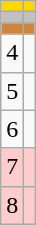<table class="wikitable">
<tr style="background:gold;">
<td align=center></td>
<td></td>
</tr>
<tr style="background:silver;">
<td align=center></td>
<td></td>
</tr>
<tr style="background:peru;">
<td align=center></td>
<td></td>
</tr>
<tr>
<td align=center>4</td>
<td></td>
</tr>
<tr>
<td align=center>5</td>
<td></td>
</tr>
<tr>
<td align=center>6</td>
<td></td>
</tr>
<tr style="background:#fcc;">
<td align=center>7</td>
<td></td>
</tr>
<tr style="background:#fcc;">
<td align=center>8</td>
<td></td>
</tr>
</table>
